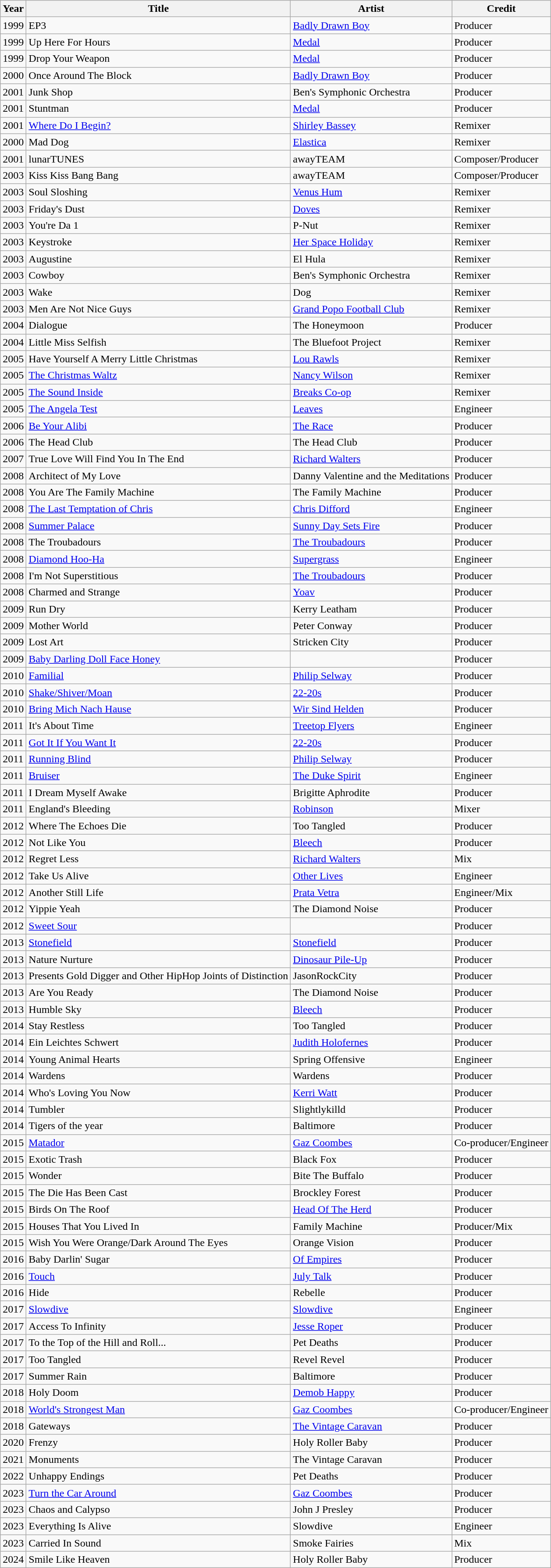<table class="wikitable sortable">
<tr>
<th>Year</th>
<th>Title</th>
<th>Artist</th>
<th>Credit</th>
</tr>
<tr>
<td>1999</td>
<td>EP3</td>
<td><a href='#'>Badly Drawn Boy</a></td>
<td>Producer</td>
</tr>
<tr>
<td>1999</td>
<td>Up Here For Hours</td>
<td><a href='#'>Medal</a></td>
<td>Producer</td>
</tr>
<tr>
<td>1999</td>
<td>Drop Your Weapon</td>
<td><a href='#'>Medal</a></td>
<td>Producer</td>
</tr>
<tr>
<td>2000</td>
<td>Once Around The Block</td>
<td><a href='#'>Badly Drawn Boy</a></td>
<td>Producer</td>
</tr>
<tr>
<td>2001</td>
<td>Junk Shop</td>
<td>Ben's Symphonic Orchestra</td>
<td>Producer</td>
</tr>
<tr>
<td>2001</td>
<td>Stuntman</td>
<td><a href='#'>Medal</a></td>
<td>Producer</td>
</tr>
<tr>
<td>2001</td>
<td><a href='#'>Where Do I Begin?</a></td>
<td><a href='#'>Shirley Bassey</a></td>
<td>Remixer</td>
</tr>
<tr>
<td>2000</td>
<td>Mad Dog</td>
<td><a href='#'>Elastica</a></td>
<td>Remixer</td>
</tr>
<tr>
<td>2001</td>
<td>lunarTUNES</td>
<td>awayTEAM</td>
<td>Composer/Producer</td>
</tr>
<tr>
<td>2003</td>
<td>Kiss Kiss Bang Bang</td>
<td>awayTEAM</td>
<td>Composer/Producer</td>
</tr>
<tr>
<td>2003</td>
<td>Soul Sloshing</td>
<td><a href='#'>Venus Hum</a></td>
<td>Remixer</td>
</tr>
<tr>
<td>2003</td>
<td>Friday's Dust</td>
<td><a href='#'>Doves</a></td>
<td>Remixer</td>
</tr>
<tr>
<td>2003</td>
<td>You're Da 1</td>
<td>P-Nut</td>
<td>Remixer</td>
</tr>
<tr>
<td>2003</td>
<td>Keystroke</td>
<td><a href='#'>Her Space Holiday</a></td>
<td>Remixer</td>
</tr>
<tr>
<td>2003</td>
<td>Augustine</td>
<td>El Hula</td>
<td>Remixer</td>
</tr>
<tr>
<td>2003</td>
<td>Cowboy</td>
<td>Ben's Symphonic Orchestra</td>
<td>Remixer</td>
</tr>
<tr>
<td>2003</td>
<td>Wake</td>
<td>Dog</td>
<td>Remixer</td>
</tr>
<tr>
<td>2003</td>
<td>Men Are Not Nice Guys</td>
<td><a href='#'>Grand Popo Football Club</a></td>
<td>Remixer</td>
</tr>
<tr>
<td>2004</td>
<td>Dialogue</td>
<td>The Honeymoon</td>
<td>Producer</td>
</tr>
<tr>
<td>2004</td>
<td>Little Miss Selfish</td>
<td>The Bluefoot Project</td>
<td>Remixer</td>
</tr>
<tr>
<td>2005</td>
<td>Have Yourself A Merry Little Christmas</td>
<td><a href='#'>Lou Rawls</a></td>
<td>Remixer</td>
</tr>
<tr>
<td>2005</td>
<td><a href='#'>The Christmas Waltz</a></td>
<td><a href='#'>Nancy Wilson</a></td>
<td>Remixer</td>
</tr>
<tr>
<td>2005</td>
<td><a href='#'>The Sound Inside</a></td>
<td><a href='#'>Breaks Co-op</a></td>
<td>Remixer</td>
</tr>
<tr>
<td>2005</td>
<td><a href='#'>The Angela Test</a></td>
<td><a href='#'>Leaves</a></td>
<td>Engineer</td>
</tr>
<tr>
<td>2006</td>
<td><a href='#'>Be Your Alibi</a></td>
<td><a href='#'>The Race</a></td>
<td>Producer</td>
</tr>
<tr>
<td>2006</td>
<td>The Head Club</td>
<td>The Head Club</td>
<td>Producer</td>
</tr>
<tr>
<td>2007</td>
<td>True Love Will Find You In The End</td>
<td><a href='#'>Richard Walters</a></td>
<td>Producer</td>
</tr>
<tr>
<td>2008</td>
<td>Architect of My Love</td>
<td>Danny Valentine and the Meditations</td>
<td>Producer</td>
</tr>
<tr>
<td>2008</td>
<td>You Are The Family Machine</td>
<td>The Family Machine</td>
<td>Producer</td>
</tr>
<tr>
<td>2008</td>
<td><a href='#'>The Last Temptation of Chris</a></td>
<td><a href='#'>Chris Difford</a></td>
<td>Engineer</td>
</tr>
<tr>
<td>2008</td>
<td><a href='#'>Summer Palace</a></td>
<td><a href='#'>Sunny Day Sets Fire</a></td>
<td>Producer</td>
</tr>
<tr>
<td>2008</td>
<td>The Troubadours</td>
<td><a href='#'>The Troubadours</a></td>
<td>Producer</td>
</tr>
<tr>
<td>2008</td>
<td><a href='#'>Diamond Hoo-Ha</a></td>
<td><a href='#'>Supergrass</a></td>
<td>Engineer</td>
</tr>
<tr>
<td>2008</td>
<td>I'm Not Superstitious</td>
<td><a href='#'>The Troubadours</a></td>
<td>Producer</td>
</tr>
<tr>
<td>2008</td>
<td>Charmed and Strange</td>
<td><a href='#'>Yoav</a></td>
<td>Producer</td>
</tr>
<tr>
<td>2009</td>
<td>Run Dry</td>
<td>Kerry Leatham</td>
<td>Producer</td>
</tr>
<tr>
<td>2009</td>
<td>Mother World</td>
<td>Peter Conway</td>
<td>Producer</td>
</tr>
<tr>
<td>2009</td>
<td>Lost Art</td>
<td>Stricken City</td>
<td>Producer</td>
</tr>
<tr>
<td>2009</td>
<td><a href='#'>Baby Darling Doll Face Honey</a></td>
<td></td>
<td>Producer</td>
</tr>
<tr>
<td>2010</td>
<td><a href='#'>Familial</a></td>
<td><a href='#'>Philip Selway</a></td>
<td>Producer</td>
</tr>
<tr>
<td>2010</td>
<td><a href='#'>Shake/Shiver/Moan</a></td>
<td><a href='#'>22-20s</a></td>
<td>Producer</td>
</tr>
<tr>
<td>2010</td>
<td><a href='#'>Bring Mich Nach Hause</a></td>
<td><a href='#'>Wir Sind Helden</a></td>
<td>Producer</td>
</tr>
<tr>
<td>2011</td>
<td>It's About Time</td>
<td><a href='#'>Treetop Flyers</a></td>
<td>Engineer</td>
</tr>
<tr>
<td>2011</td>
<td><a href='#'>Got It If You Want It</a></td>
<td><a href='#'>22-20s</a></td>
<td>Producer</td>
</tr>
<tr>
<td>2011</td>
<td><a href='#'>Running Blind</a></td>
<td><a href='#'>Philip Selway</a></td>
<td>Producer</td>
</tr>
<tr>
<td>2011</td>
<td><a href='#'>Bruiser</a></td>
<td><a href='#'>The Duke Spirit</a></td>
<td>Engineer</td>
</tr>
<tr>
<td>2011</td>
<td>I Dream Myself Awake</td>
<td>Brigitte Aphrodite</td>
<td>Producer</td>
</tr>
<tr>
<td>2011</td>
<td>England's Bleeding</td>
<td><a href='#'>Robinson</a></td>
<td>Mixer</td>
</tr>
<tr>
<td>2012</td>
<td>Where The Echoes Die</td>
<td>Too Tangled</td>
<td>Producer</td>
</tr>
<tr>
<td>2012</td>
<td>Not Like You</td>
<td><a href='#'>Bleech</a></td>
<td>Producer</td>
</tr>
<tr>
<td>2012</td>
<td>Regret Less</td>
<td><a href='#'>Richard Walters</a></td>
<td>Mix</td>
</tr>
<tr>
<td>2012</td>
<td>Take Us Alive</td>
<td><a href='#'>Other Lives</a></td>
<td>Engineer</td>
</tr>
<tr>
<td>2012</td>
<td>Another Still Life</td>
<td><a href='#'>Prata Vetra</a></td>
<td>Engineer/Mix</td>
</tr>
<tr>
<td>2012</td>
<td>Yippie Yeah</td>
<td>The Diamond Noise</td>
<td>Producer</td>
</tr>
<tr>
<td>2012</td>
<td><a href='#'>Sweet Sour</a></td>
<td></td>
<td>Producer</td>
</tr>
<tr>
<td>2013</td>
<td><a href='#'>Stonefield</a></td>
<td><a href='#'>Stonefield</a></td>
<td>Producer</td>
</tr>
<tr>
<td>2013</td>
<td>Nature Nurture</td>
<td><a href='#'>Dinosaur Pile-Up</a></td>
<td>Producer</td>
</tr>
<tr>
<td>2013</td>
<td>Presents Gold Digger and Other HipHop Joints of Distinction</td>
<td>JasonRockCity</td>
<td>Producer</td>
</tr>
<tr>
<td>2013</td>
<td>Are You Ready</td>
<td>The Diamond Noise</td>
<td>Producer</td>
</tr>
<tr>
<td>2013</td>
<td>Humble Sky</td>
<td><a href='#'>Bleech</a></td>
<td>Producer</td>
</tr>
<tr>
<td>2014</td>
<td>Stay Restless</td>
<td>Too Tangled</td>
<td>Producer</td>
</tr>
<tr>
<td>2014</td>
<td>Ein Leichtes Schwert</td>
<td><a href='#'>Judith Holofernes</a></td>
<td>Producer</td>
</tr>
<tr>
<td>2014</td>
<td>Young Animal Hearts</td>
<td>Spring Offensive</td>
<td>Engineer</td>
</tr>
<tr>
<td>2014</td>
<td>Wardens</td>
<td>Wardens</td>
<td>Producer</td>
</tr>
<tr>
<td>2014</td>
<td>Who's Loving You Now</td>
<td><a href='#'>Kerri Watt</a></td>
<td>Producer</td>
</tr>
<tr>
<td>2014</td>
<td>Tumbler</td>
<td>Slightlykilld</td>
<td>Producer</td>
</tr>
<tr>
<td>2014</td>
<td>Tigers of the year</td>
<td>Baltimore</td>
<td>Producer</td>
</tr>
<tr>
<td>2015</td>
<td><a href='#'>Matador</a></td>
<td><a href='#'>Gaz Coombes</a></td>
<td>Co-producer/Engineer</td>
</tr>
<tr>
<td>2015</td>
<td>Exotic Trash</td>
<td>Black Fox</td>
<td>Producer</td>
</tr>
<tr>
<td>2015</td>
<td>Wonder</td>
<td>Bite The Buffalo</td>
<td>Producer</td>
</tr>
<tr>
<td>2015</td>
<td>The Die Has Been Cast</td>
<td>Brockley Forest</td>
<td>Producer</td>
</tr>
<tr>
<td>2015</td>
<td>Birds On The Roof</td>
<td><a href='#'>Head Of The Herd</a></td>
<td>Producer</td>
</tr>
<tr>
<td>2015</td>
<td>Houses That You Lived In</td>
<td>Family Machine</td>
<td>Producer/Mix</td>
</tr>
<tr>
<td>2015</td>
<td>Wish You Were Orange/Dark Around The Eyes</td>
<td>Orange Vision</td>
<td>Producer</td>
</tr>
<tr>
<td>2016</td>
<td>Baby Darlin' Sugar</td>
<td><a href='#'>Of Empires</a></td>
<td>Producer</td>
</tr>
<tr>
<td>2016</td>
<td><a href='#'>Touch</a></td>
<td><a href='#'>July Talk</a></td>
<td>Producer</td>
</tr>
<tr>
<td>2016</td>
<td>Hide</td>
<td>Rebelle</td>
<td>Producer</td>
</tr>
<tr>
<td>2017</td>
<td><a href='#'>Slowdive</a></td>
<td><a href='#'>Slowdive</a></td>
<td>Engineer</td>
</tr>
<tr>
<td>2017</td>
<td>Access To Infinity</td>
<td><a href='#'>Jesse Roper</a></td>
<td>Producer</td>
</tr>
<tr>
<td>2017</td>
<td>To the Top of the Hill and Roll...</td>
<td>Pet Deaths</td>
<td>Producer</td>
</tr>
<tr>
<td>2017</td>
<td>Too Tangled</td>
<td>Revel Revel</td>
<td>Producer</td>
</tr>
<tr>
<td>2017</td>
<td>Summer Rain</td>
<td>Baltimore</td>
<td>Producer</td>
</tr>
<tr>
<td>2018</td>
<td>Holy Doom</td>
<td><a href='#'>Demob Happy</a></td>
<td>Producer</td>
</tr>
<tr>
<td>2018</td>
<td><a href='#'>World's Strongest Man</a></td>
<td><a href='#'>Gaz Coombes</a></td>
<td>Co-producer/Engineer</td>
</tr>
<tr>
<td>2018</td>
<td>Gateways</td>
<td><a href='#'>The Vintage Caravan</a></td>
<td>Producer</td>
</tr>
<tr>
<td>2020</td>
<td>Frenzy</td>
<td>Holy Roller Baby</td>
<td>Producer</td>
</tr>
<tr>
<td>2021</td>
<td>Monuments</td>
<td>The Vintage Caravan</td>
<td>Producer</td>
</tr>
<tr>
<td>2022</td>
<td>Unhappy Endings</td>
<td>Pet Deaths</td>
<td>Producer</td>
</tr>
<tr>
<td>2023</td>
<td><a href='#'>Turn the Car Around</a></td>
<td><a href='#'>Gaz Coombes</a></td>
<td>Producer</td>
</tr>
<tr>
<td>2023</td>
<td>Chaos and Calypso</td>
<td>John J Presley</td>
<td>Producer</td>
</tr>
<tr>
<td>2023</td>
<td>Everything Is Alive</td>
<td>Slowdive</td>
<td>Engineer</td>
</tr>
<tr>
<td>2023</td>
<td>Carried In Sound</td>
<td>Smoke Fairies</td>
<td>Mix</td>
</tr>
<tr>
<td>2024</td>
<td>Smile Like Heaven</td>
<td>Holy Roller Baby</td>
<td>Producer</td>
</tr>
</table>
